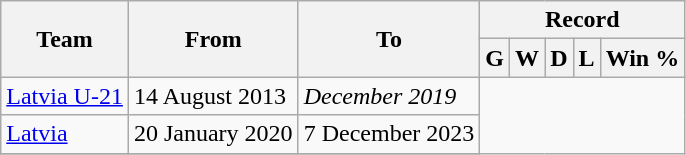<table class="wikitable" style="text-align: center">
<tr>
<th rowspan="2">Team</th>
<th rowspan="2">From</th>
<th rowspan="2">To</th>
<th colspan="5">Record</th>
</tr>
<tr>
<th>G</th>
<th>W</th>
<th>D</th>
<th>L</th>
<th>Win %</th>
</tr>
<tr>
<td align=left><a href='#'>Latvia U-21</a></td>
<td align=left>14 August 2013</td>
<td align=left><em>December 2019</em><br></td>
</tr>
<tr>
<td align=left><a href='#'>Latvia</a></td>
<td align=left>20 January 2020</td>
<td align=left>7 December 2023<br></td>
</tr>
<tr>
</tr>
</table>
